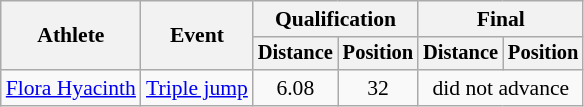<table class=wikitable style="font-size:90%">
<tr>
<th rowspan="2">Athlete</th>
<th rowspan="2">Event</th>
<th colspan="2">Qualification</th>
<th colspan="2">Final</th>
</tr>
<tr style="font-size:95%">
<th>Distance</th>
<th>Position</th>
<th>Distance</th>
<th>Position</th>
</tr>
<tr align=center>
<td align=left><a href='#'>Flora Hyacinth</a></td>
<td align=left><a href='#'>Triple jump</a></td>
<td>6.08</td>
<td>32</td>
<td colspan=2>did not advance</td>
</tr>
</table>
